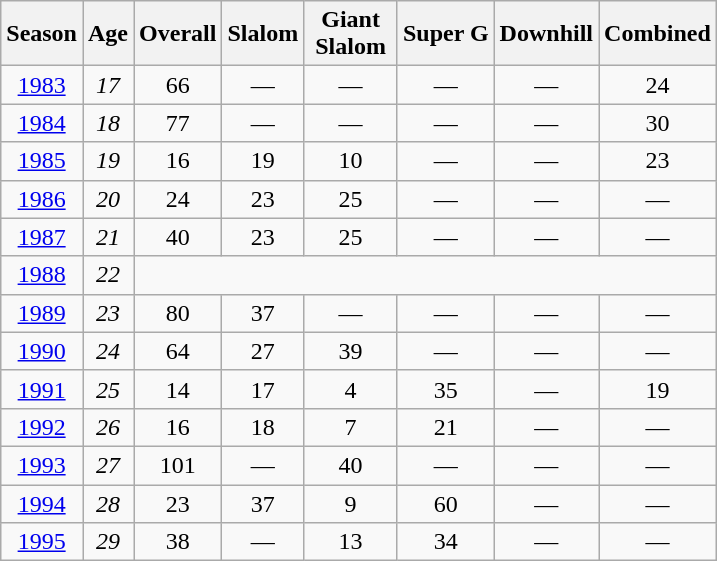<table class=wikitable style="text-align:center">
<tr>
<th>Season</th>
<th>Age</th>
<th>Overall</th>
<th>Slalom</th>
<th>Giant<br> Slalom </th>
<th>Super G</th>
<th>Downhill</th>
<th>Combined</th>
</tr>
<tr>
<td><a href='#'>1983</a></td>
<td><em>17</em></td>
<td>66</td>
<td>—</td>
<td>—</td>
<td>—</td>
<td>—</td>
<td>24</td>
</tr>
<tr>
<td><a href='#'>1984</a></td>
<td><em>18</em></td>
<td>77</td>
<td>—</td>
<td>—</td>
<td>—</td>
<td>—</td>
<td>30</td>
</tr>
<tr>
<td><a href='#'>1985</a></td>
<td><em>19</em></td>
<td>16</td>
<td>19</td>
<td>10</td>
<td>—</td>
<td>—</td>
<td>23</td>
</tr>
<tr>
<td><a href='#'>1986</a></td>
<td><em>20</em></td>
<td>24</td>
<td>23</td>
<td>25</td>
<td>—</td>
<td>—</td>
<td>—</td>
</tr>
<tr>
<td><a href='#'>1987</a></td>
<td><em>21</em></td>
<td>40</td>
<td>23</td>
<td>25</td>
<td>—</td>
<td>—</td>
<td>—</td>
</tr>
<tr>
<td><a href='#'>1988</a></td>
<td><em>22</em></td>
<td colspan=6></td>
</tr>
<tr>
<td><a href='#'>1989</a></td>
<td><em>23</em></td>
<td>80</td>
<td>37</td>
<td>—</td>
<td>—</td>
<td>—</td>
<td>—</td>
</tr>
<tr>
<td><a href='#'>1990</a></td>
<td><em>24</em></td>
<td>64</td>
<td>27</td>
<td>39</td>
<td>—</td>
<td>—</td>
<td>—</td>
</tr>
<tr>
<td><a href='#'>1991</a></td>
<td><em>25</em></td>
<td>14</td>
<td>17</td>
<td>4</td>
<td>35</td>
<td>—</td>
<td>19</td>
</tr>
<tr>
<td><a href='#'>1992</a></td>
<td><em>26</em></td>
<td>16</td>
<td>18</td>
<td>7</td>
<td>21</td>
<td>—</td>
<td>—</td>
</tr>
<tr>
<td><a href='#'>1993</a></td>
<td><em>27</em></td>
<td>101</td>
<td>—</td>
<td>40</td>
<td>—</td>
<td>—</td>
<td>—</td>
</tr>
<tr>
<td><a href='#'>1994</a></td>
<td><em>28</em></td>
<td>23</td>
<td>37</td>
<td>9</td>
<td>60</td>
<td>—</td>
<td>—</td>
</tr>
<tr>
<td><a href='#'>1995</a></td>
<td><em>29</em></td>
<td>38</td>
<td>—</td>
<td>13</td>
<td>34</td>
<td>—</td>
<td>—</td>
</tr>
</table>
